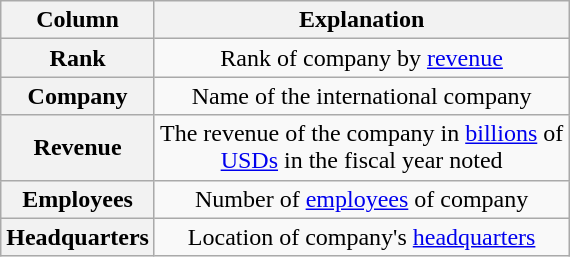<table class="wikitable plainrowheads" style="text-align:center">
<tr>
<th scope="col">Column</th>
<th scope="col">Explanation</th>
</tr>
<tr>
<th scope="row">Rank</th>
<td>Rank of company by <a href='#'>revenue</a></td>
</tr>
<tr>
<th scope="row">Company</th>
<td>Name of the international company</td>
</tr>
<tr>
<th scope="row">Revenue</th>
<td>The revenue of the company in <a href='#'>billions</a> of<br><a href='#'>USDs</a> in the fiscal year noted</td>
</tr>
<tr>
<th scope="row">Employees</th>
<td>Number of <a href='#'>employees</a> of company</td>
</tr>
<tr>
<th scope="row">Headquarters</th>
<td>Location of company's <a href='#'>headquarters</a></td>
</tr>
</table>
